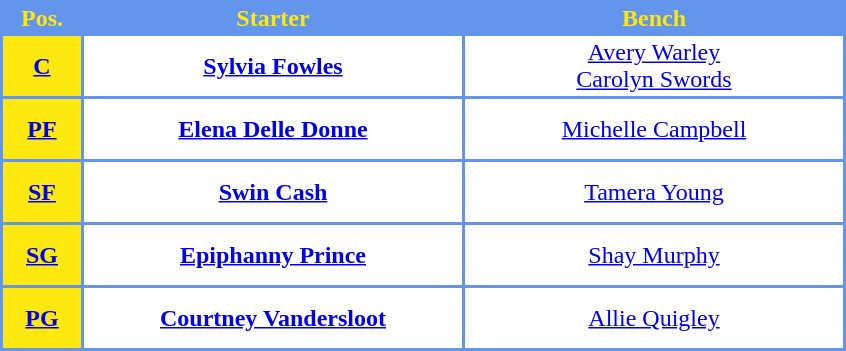<table style="text-align: center; background:#6495ED; color:#FDE910">
<tr>
<th width="50">Pos.</th>
<th width="250">Starter</th>
<th width="250">Bench</th>
</tr>
<tr style="height:40px; background:white; color:#FFCC00">
<th style="background:#FDE910"><a href='#'><span>C</span></a></th>
<td><strong><a href='#'>Sylvia Fowles</a></strong></td>
<td><a href='#'>Avery Warley</a> <br> <a href='#'>Carolyn Swords</a> </td>
</tr>
<tr style="height:40px; background:white; color:#FFCC00">
<th style="background:#FDE910"><a href='#'><span>PF</span></a></th>
<td><strong><a href='#'>Elena Delle Donne</a></strong></td>
<td><a href='#'>Michelle Campbell</a></td>
</tr>
<tr style="height:40px; background:white; color:#FFCC00">
<th style="background:#FDE910"><a href='#'><span>SF</span></a></th>
<td><strong><a href='#'>Swin Cash</a></strong></td>
<td><a href='#'>Tamera Young</a></td>
</tr>
<tr style="height:40px; background:white; color:#092C57">
<th style="background:#FDE910"><a href='#'><span>SG</span></a></th>
<td><strong><a href='#'>Epiphanny Prince</a></strong></td>
<td><a href='#'>Shay Murphy</a></td>
</tr>
<tr style="height:40px; background:white; color:#FFCC00">
<th style="background:#FDE910"><a href='#'><span>PG</span></a></th>
<td><strong><a href='#'>Courtney Vandersloot</a></strong></td>
<td><a href='#'>Allie Quigley</a></td>
</tr>
</table>
